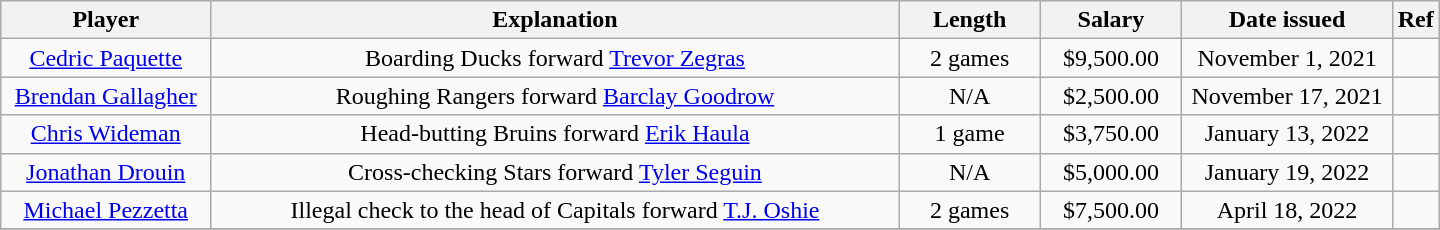<table class="wikitable" style="width:60em; text-align:center;">
<tr>
<th style="width:15%;">Player</th>
<th style="width:50%;">Explanation</th>
<th style="width:10%;">Length</th>
<th style="width:10%;">Salary</th>
<th style="width:15%;">Date issued</th>
<th>Ref</th>
</tr>
<tr>
<td><a href='#'>Cedric Paquette</a></td>
<td>Boarding Ducks forward <a href='#'>Trevor Zegras</a></td>
<td>2 games</td>
<td>$9,500.00</td>
<td>November 1, 2021</td>
<td></td>
</tr>
<tr>
<td><a href='#'>Brendan Gallagher</a></td>
<td>Roughing Rangers forward <a href='#'>Barclay Goodrow</a></td>
<td>N/A</td>
<td>$2,500.00</td>
<td>November 17, 2021</td>
<td></td>
</tr>
<tr>
<td><a href='#'>Chris Wideman</a></td>
<td>Head-butting Bruins forward <a href='#'>Erik Haula</a></td>
<td>1 game</td>
<td>$3,750.00</td>
<td>January 13, 2022</td>
<td></td>
</tr>
<tr>
<td><a href='#'>Jonathan Drouin</a></td>
<td>Cross-checking Stars forward <a href='#'>Tyler Seguin</a></td>
<td>N/A</td>
<td>$5,000.00</td>
<td>January 19, 2022</td>
<td></td>
</tr>
<tr>
<td><a href='#'>Michael Pezzetta</a></td>
<td>Illegal check to the head of Capitals forward <a href='#'>T.J. Oshie</a></td>
<td>2 games</td>
<td>$7,500.00</td>
<td>April 18, 2022</td>
<td></td>
</tr>
<tr>
</tr>
</table>
